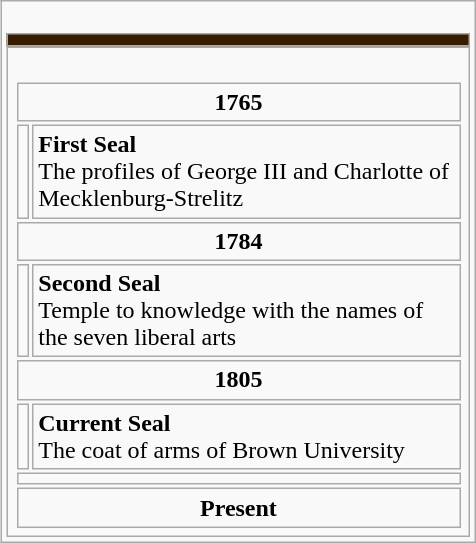<table class="wikitable" width="310px" style="float: right; margin-left:1em; background: #f835D51">
<tr>
<td><br><table cellspacing="0" cellpadding="0" width="100%">
<tr>
<td align="center" bgcolor="#381C00" width="50%"></td>
</tr>
<tr>
<td valign="top" width="100%"><br><table width="300px">
<tr>
<td colspan="2" align="center"><strong>1765</strong></td>
</tr>
<tr>
<td></td>
<td><strong>First Seal</strong><br>The profiles of George III and Charlotte of Mecklenburg-Strelitz</td>
</tr>
<tr>
<td colspan="2" align="center"><strong>1784</strong></td>
</tr>
<tr>
<td></td>
<td><strong>Second Seal</strong><br>Temple to knowledge with the names of the seven liberal arts</td>
</tr>
<tr>
<td colspan="2" align="center"><strong>1805</strong></td>
</tr>
<tr>
<td></td>
<td><strong>Current Seal</strong><br>The coat of arms of Brown University</td>
</tr>
<tr>
<td colspan="2" align="center"></td>
</tr>
<tr>
<td colspan="2" align="center"><strong>Present</strong></td>
</tr>
</table>
</td>
</tr>
</table>
</td>
</tr>
</table>
